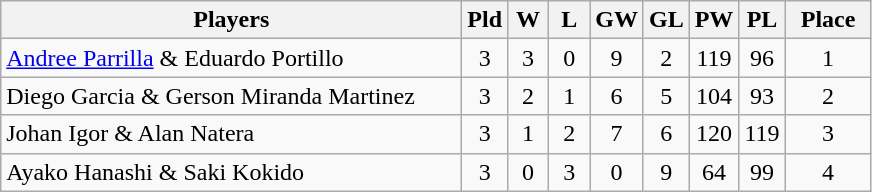<table class=wikitable style="text-align:center">
<tr>
<th width=300>Players</th>
<th width=20>Pld</th>
<th width=20>W</th>
<th width=20>L</th>
<th width=20>GW</th>
<th width=20>GL</th>
<th width=20>PW</th>
<th width=20>PL</th>
<th width=50>Place</th>
</tr>
<tr>
<td align=left> <a href='#'>Andree Parrilla</a> & Eduardo Portillo</td>
<td>3</td>
<td>3</td>
<td>0</td>
<td>9</td>
<td>2</td>
<td>119</td>
<td>96</td>
<td>1</td>
</tr>
<tr>
<td align=left> Diego Garcia & Gerson Miranda Martinez</td>
<td>3</td>
<td>2</td>
<td>1</td>
<td>6</td>
<td>5</td>
<td>104</td>
<td>93</td>
<td>2</td>
</tr>
<tr>
<td align=left> Johan Igor & Alan Natera</td>
<td>3</td>
<td>1</td>
<td>2</td>
<td>7</td>
<td>6</td>
<td>120</td>
<td>119</td>
<td>3</td>
</tr>
<tr>
<td align=left> Ayako Hanashi & Saki Kokido</td>
<td>3</td>
<td>0</td>
<td>3</td>
<td>0</td>
<td>9</td>
<td>64</td>
<td>99</td>
<td>4</td>
</tr>
</table>
